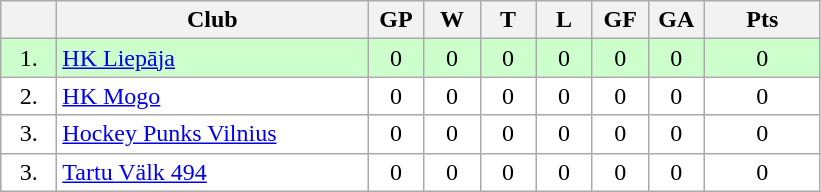<table class="wikitable">
<tr>
<th width="30"></th>
<th width="200">Club</th>
<th width="30">GP</th>
<th width="30">W</th>
<th width="30">T</th>
<th width="30">L</th>
<th width="30">GF</th>
<th width="30">GA</th>
<th width="70">Pts</th>
</tr>
<tr bgcolor="#CCFFCC" align="center">
<td>1.</td>
<td align="left"> <a href='#'>HK Liepāja</a></td>
<td>0</td>
<td>0</td>
<td>0</td>
<td>0</td>
<td>0</td>
<td>0</td>
<td>0</td>
</tr>
<tr bgcolor="#FFFFFF" align="center">
<td>2.</td>
<td align="left"> <a href='#'>HK Mogo</a></td>
<td>0</td>
<td>0</td>
<td>0</td>
<td>0</td>
<td>0</td>
<td>0</td>
<td>0</td>
</tr>
<tr bgcolor="#FFFFFF" align="center">
<td>3.</td>
<td align="left"> <a href='#'>Hockey Punks Vilnius</a></td>
<td>0</td>
<td>0</td>
<td>0</td>
<td>0</td>
<td>0</td>
<td>0</td>
<td>0</td>
</tr>
<tr bgcolor="#FFFFFF" align="center">
<td>3.</td>
<td align="left"> <a href='#'>Tartu Välk 494</a></td>
<td>0</td>
<td>0</td>
<td>0</td>
<td>0</td>
<td>0</td>
<td>0</td>
<td>0</td>
</tr>
</table>
